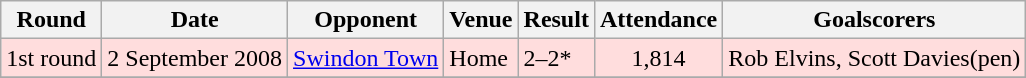<table Class="wikitable">
<tr>
<th>Round</th>
<th>Date</th>
<th>Opponent</th>
<th>Venue</th>
<th>Result</th>
<th>Attendance</th>
<th>Goalscorers</th>
</tr>
<tr style="background: #ffdddd;">
<td align="center">1st round</td>
<td>2 September 2008</td>
<td><a href='#'>Swindon Town</a></td>
<td>Home</td>
<td>2–2*</td>
<td align="center">1,814</td>
<td>Rob Elvins, Scott Davies(pen)</td>
</tr>
<tr>
</tr>
</table>
